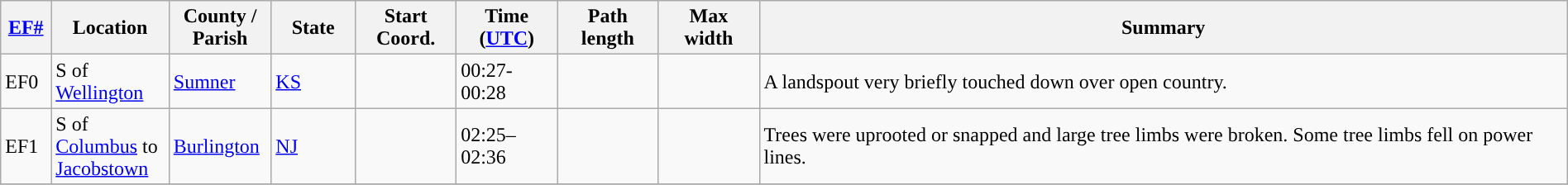<table class="wikitable sortable" style="width:100%;">
<tr>
<th scope="col"  style="width:3%; text-align:center;"><a href='#'>EF#</a></th>
<th scope="col"  style="width:7%; text-align:center;" class="unsortable">Location</th>
<th scope="col"  style="width:6%; text-align:center;" class="unsortable">County / Parish</th>
<th scope="col"  style="width:5%; text-align:center;">State</th>
<th scope="col"  style="width:6%; text-align:center;">Start Coord.</th>
<th scope="col"  style="width:6%; text-align:center;">Time (<a href='#'>UTC</a>)</th>
<th scope="col"  style="width:6%; text-align:center;">Path length</th>
<th scope="col"  style="width:6%; text-align:center;">Max width</th>
<th scope="col" class="unsortable" style="width:48%; text-align:center;">Summary</th>
</tr>
<tr>
<td>EF0</td>
<td>S of <a href='#'>Wellington</a></td>
<td><a href='#'>Sumner</a></td>
<td><a href='#'>KS</a></td>
<td></td>
<td>00:27-00:28</td>
<td></td>
<td></td>
<td>A landspout very briefly touched down over open country.</td>
</tr>
<tr>
<td>EF1</td>
<td>S of <a href='#'>Columbus</a> to <a href='#'>Jacobstown</a></td>
<td><a href='#'>Burlington</a></td>
<td><a href='#'>NJ</a></td>
<td></td>
<td>02:25–02:36</td>
<td></td>
<td></td>
<td>Trees were uprooted or snapped and large tree limbs were broken. Some tree limbs fell on power lines.</td>
</tr>
<tr>
</tr>
</table>
